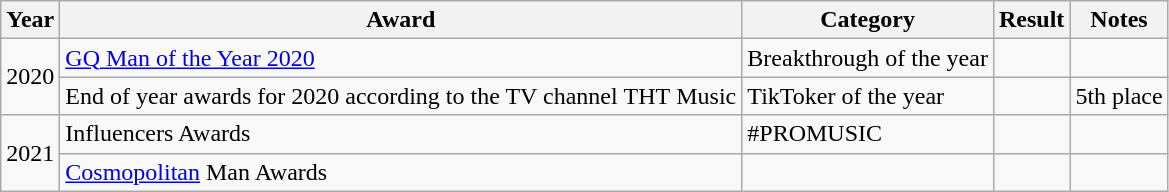<table class="wikitable">
<tr>
<th>Year</th>
<th>Award</th>
<th>Category</th>
<th>Result</th>
<th>Notes</th>
</tr>
<tr>
<td rowspan="2" align="center">2020</td>
<td><a href='#'>GQ Man of the Year 2020</a></td>
<td>Breakthrough of the year</td>
<td></td>
<td></td>
</tr>
<tr>
<td>End of year awards for 2020 according to the TV channel ТНТ Music</td>
<td>TikToker of the year</td>
<td></td>
<td>5th place</td>
</tr>
<tr>
<td rowspan="2">2021</td>
<td>Influencers Awards</td>
<td>#PROMUSIC</td>
<td></td>
<td></td>
</tr>
<tr>
<td><a href='#'>Cosmopolitan</a> Man Awards</td>
<td></td>
<td></td>
<td></td>
</tr>
</table>
